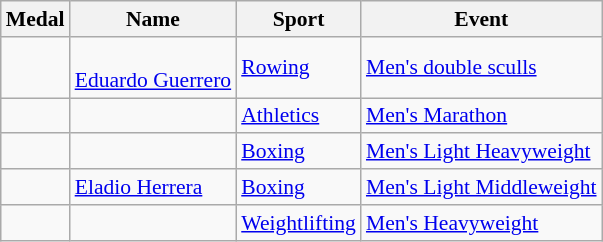<table class="wikitable sortable" style="font-size:90%">
<tr>
<th>Medal</th>
<th>Name</th>
<th>Sport</th>
<th>Event</th>
</tr>
<tr>
<td></td>
<td><br><a href='#'>Eduardo Guerrero</a></td>
<td><a href='#'>Rowing</a></td>
<td><a href='#'>Men's double sculls</a></td>
</tr>
<tr>
<td></td>
<td></td>
<td><a href='#'>Athletics</a></td>
<td><a href='#'>Men's Marathon</a></td>
</tr>
<tr>
<td></td>
<td></td>
<td><a href='#'>Boxing</a></td>
<td><a href='#'>Men's Light Heavyweight</a></td>
</tr>
<tr>
<td></td>
<td><a href='#'>Eladio Herrera</a></td>
<td><a href='#'>Boxing</a></td>
<td><a href='#'>Men's Light Middleweight</a></td>
</tr>
<tr>
<td></td>
<td></td>
<td><a href='#'>Weightlifting</a></td>
<td><a href='#'>Men's Heavyweight</a></td>
</tr>
</table>
